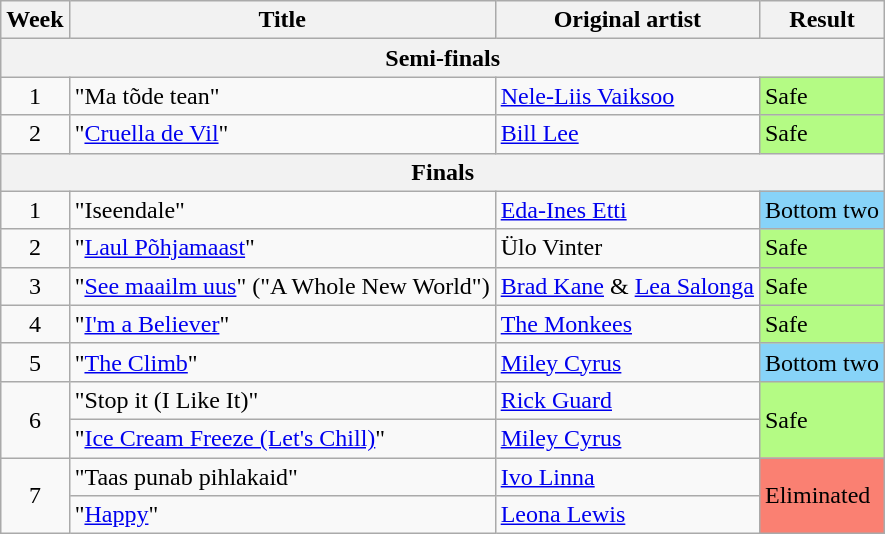<table class="wikitable">
<tr>
<th>Week</th>
<th>Title</th>
<th>Original artist</th>
<th>Result</th>
</tr>
<tr>
<th colspan="4">Semi-finals</th>
</tr>
<tr>
<td style="text-align:center;">1</td>
<td>"Ma tõde tean"</td>
<td><a href='#'>Nele-Liis Vaiksoo</a></td>
<td style="background:#B4FB84">Safe</td>
</tr>
<tr>
<td style="text-align:center;">2</td>
<td>"<a href='#'>Cruella de Vil</a>"</td>
<td><a href='#'>Bill Lee</a></td>
<td style="background:#B4FB84">Safe</td>
</tr>
<tr>
<th colspan="4">Finals</th>
</tr>
<tr>
<td style="text-align:center;">1</td>
<td>"Iseendale"</td>
<td><a href='#'>Eda-Ines Etti</a></td>
<td style="background:#87D3F8">Bottom two</td>
</tr>
<tr>
<td style="text-align:center;">2</td>
<td>"<a href='#'>Laul Põhjamaast</a>"</td>
<td>Ülo Vinter</td>
<td style="background:#B4FB84">Safe</td>
</tr>
<tr>
<td style="text-align:center;">3</td>
<td>"<a href='#'>See maailm uus</a>" ("A Whole New World")</td>
<td><a href='#'>Brad Kane</a> & <a href='#'>Lea Salonga</a></td>
<td style="background:#B4FB84">Safe</td>
</tr>
<tr>
<td style="text-align:center;">4</td>
<td>"<a href='#'>I'm a Believer</a>"</td>
<td><a href='#'>The Monkees</a></td>
<td style="background:#B4FB84">Safe</td>
</tr>
<tr>
<td style="text-align:center;">5</td>
<td>"<a href='#'>The Climb</a>"</td>
<td><a href='#'>Miley Cyrus</a></td>
<td style="background:#87D3F8">Bottom two</td>
</tr>
<tr>
<td rowspan="2" style="text-align:center;">6</td>
<td>"Stop it (I Like It)"</td>
<td><a href='#'>Rick Guard</a></td>
<td rowspan="2" style="background:#B4FB84">Safe</td>
</tr>
<tr>
<td>"<a href='#'>Ice Cream Freeze (Let's Chill)</a>"</td>
<td><a href='#'>Miley Cyrus</a></td>
</tr>
<tr>
<td rowspan="2" style="text-align:center;">7</td>
<td>"Taas punab pihlakaid"</td>
<td><a href='#'>Ivo Linna</a></td>
<td rowspan="2" style="background:salmon;">Eliminated</td>
</tr>
<tr>
<td>"<a href='#'>Happy</a>"</td>
<td><a href='#'>Leona Lewis</a></td>
</tr>
</table>
